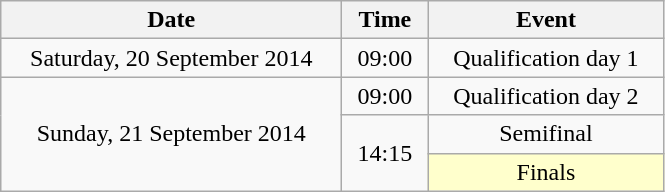<table class = "wikitable" style="text-align:center;">
<tr>
<th width=220>Date</th>
<th width=50>Time</th>
<th width=150>Event</th>
</tr>
<tr>
<td>Saturday, 20 September 2014</td>
<td>09:00</td>
<td>Qualification day 1</td>
</tr>
<tr>
<td rowspan=3>Sunday, 21 September 2014</td>
<td>09:00</td>
<td>Qualification day 2</td>
</tr>
<tr>
<td rowspan=2>14:15</td>
<td>Semifinal</td>
</tr>
<tr>
<td bgcolor=ffffcc>Finals</td>
</tr>
</table>
